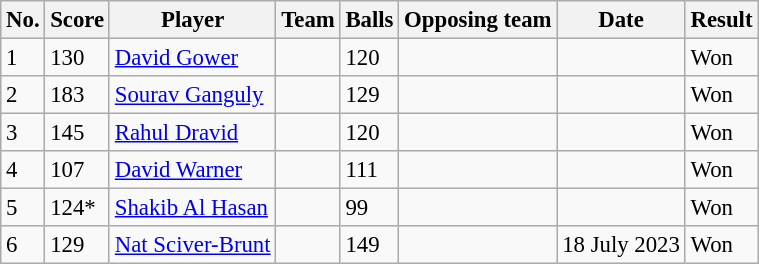<table class="wikitable sortable" style="font-size:95%">
<tr>
<th>No.</th>
<th>Score</th>
<th>Player</th>
<th>Team</th>
<th>Balls</th>
<th>Opposing team</th>
<th>Date</th>
<th>Result</th>
</tr>
<tr>
<td>1</td>
<td>130</td>
<td><a href='#'>David Gower</a></td>
<td></td>
<td> 120</td>
<td></td>
<td></td>
<td>Won</td>
</tr>
<tr>
<td>2</td>
<td>183</td>
<td><a href='#'>Sourav Ganguly</a></td>
<td></td>
<td> 129</td>
<td></td>
<td></td>
<td>Won</td>
</tr>
<tr>
<td>3</td>
<td>145</td>
<td><a href='#'>Rahul Dravid</a></td>
<td></td>
<td> 120</td>
<td></td>
<td></td>
<td>Won</td>
</tr>
<tr>
<td>4</td>
<td>107</td>
<td><a href='#'>David Warner</a></td>
<td></td>
<td> 111</td>
<td></td>
<td></td>
<td>Won</td>
</tr>
<tr>
<td>5</td>
<td>124*</td>
<td><a href='#'>Shakib Al Hasan</a></td>
<td></td>
<td> 99</td>
<td></td>
<td></td>
<td>Won</td>
</tr>
<tr>
<td>6</td>
<td>129</td>
<td><a href='#'>Nat Sciver-Brunt</a></td>
<td></td>
<td>149</td>
<td></td>
<td>18 July 2023</td>
<td>Won</td>
</tr>
</table>
